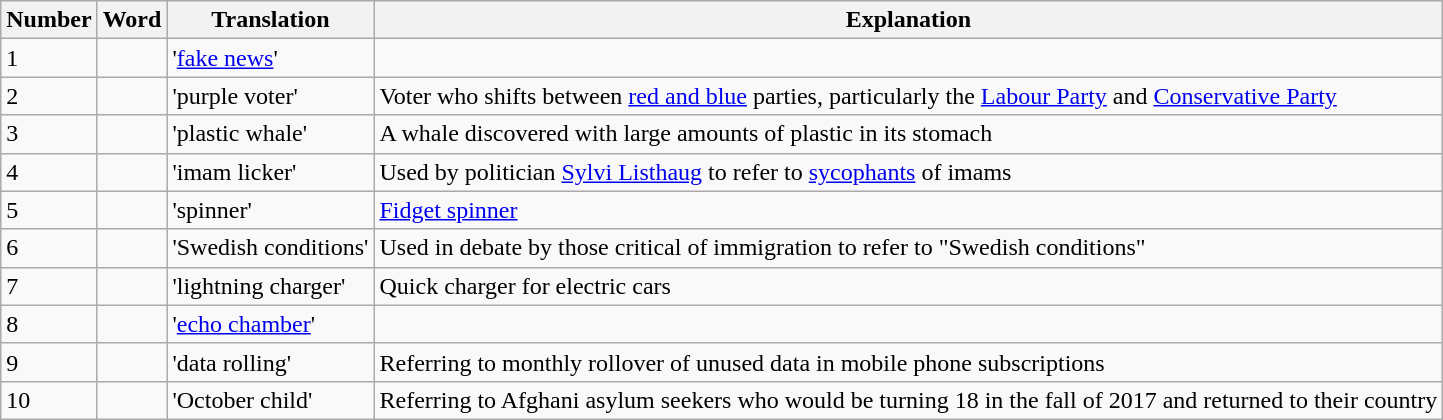<table class="wikitable">
<tr>
<th>Number</th>
<th>Word</th>
<th>Translation</th>
<th>Explanation</th>
</tr>
<tr>
<td>1</td>
<td></td>
<td>'<a href='#'>fake news</a>'</td>
<td></td>
</tr>
<tr>
<td>2</td>
<td></td>
<td>'purple voter'</td>
<td>Voter who shifts between <a href='#'>red and blue</a> parties, particularly the <a href='#'>Labour Party</a> and <a href='#'>Conservative Party</a></td>
</tr>
<tr>
<td>3</td>
<td></td>
<td>'plastic whale'</td>
<td>A whale discovered with large amounts of plastic in its stomach</td>
</tr>
<tr>
<td>4</td>
<td></td>
<td>'imam licker'</td>
<td>Used by politician <a href='#'>Sylvi Listhaug</a> to refer to <a href='#'>sycophants</a> of imams</td>
</tr>
<tr>
<td>5</td>
<td></td>
<td>'spinner'</td>
<td><a href='#'>Fidget spinner</a></td>
</tr>
<tr>
<td>6</td>
<td></td>
<td>'Swedish conditions'</td>
<td>Used in debate by those critical of immigration to refer to "Swedish conditions"</td>
</tr>
<tr>
<td>7</td>
<td></td>
<td>'lightning charger'</td>
<td>Quick charger for electric cars</td>
</tr>
<tr>
<td>8</td>
<td></td>
<td>'<a href='#'>echo chamber</a>'</td>
<td></td>
</tr>
<tr>
<td>9</td>
<td></td>
<td>'data rolling'</td>
<td>Referring to monthly rollover of unused data in mobile phone subscriptions</td>
</tr>
<tr>
<td>10</td>
<td></td>
<td>'October child'</td>
<td>Referring to Afghani asylum seekers who would be turning 18 in the fall of 2017 and returned to their country</td>
</tr>
</table>
